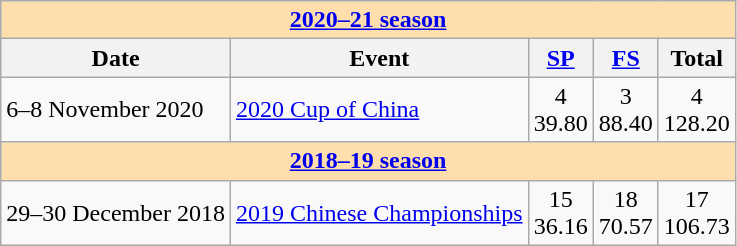<table class="wikitable">
<tr>
<th style="background-color: #ffdead;" colspan=6><a href='#'>2020–21 season</a></th>
</tr>
<tr>
<th>Date</th>
<th>Event</th>
<th><a href='#'>SP</a></th>
<th><a href='#'>FS</a></th>
<th>Total</th>
</tr>
<tr>
<td>6–8 November 2020</td>
<td><a href='#'>2020 Cup of China</a></td>
<td align=center>4 <br> 39.80</td>
<td align=center>3 <br> 88.40</td>
<td align=center>4 <br> 128.20</td>
</tr>
<tr>
<th style="background-color: #ffdead;" colspan=6><a href='#'>2018–19 season</a></th>
</tr>
<tr>
<td>29–30 December 2018</td>
<td><a href='#'>2019 Chinese Championships</a></td>
<td align=center>15 <br> 36.16</td>
<td align=center>18 <br> 70.57</td>
<td align=center>17 <br> 106.73</td>
</tr>
</table>
